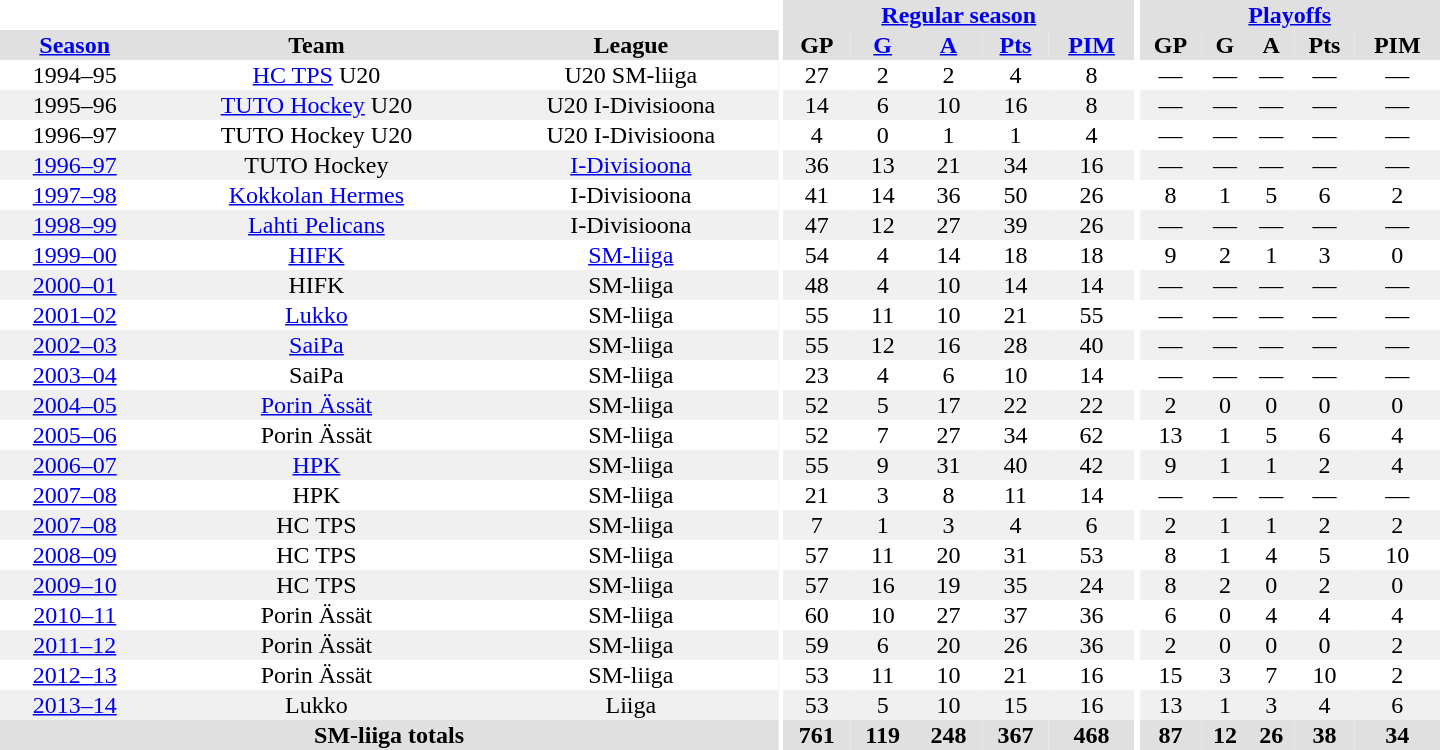<table border="0" cellpadding="1" cellspacing="0" style="text-align:center; width:60em">
<tr bgcolor="#e0e0e0">
<th colspan="3" bgcolor="#ffffff"></th>
<th rowspan="99" bgcolor="#ffffff"></th>
<th colspan="5"><a href='#'>Regular season</a></th>
<th rowspan="99" bgcolor="#ffffff"></th>
<th colspan="5"><a href='#'>Playoffs</a></th>
</tr>
<tr bgcolor="#e0e0e0">
<th><a href='#'>Season</a></th>
<th>Team</th>
<th>League</th>
<th>GP</th>
<th><a href='#'>G</a></th>
<th><a href='#'>A</a></th>
<th><a href='#'>Pts</a></th>
<th><a href='#'>PIM</a></th>
<th>GP</th>
<th>G</th>
<th>A</th>
<th>Pts</th>
<th>PIM</th>
</tr>
<tr>
<td>1994–95</td>
<td><a href='#'>HC TPS</a> U20</td>
<td>U20 SM-liiga</td>
<td>27</td>
<td>2</td>
<td>2</td>
<td>4</td>
<td>8</td>
<td>—</td>
<td>—</td>
<td>—</td>
<td>—</td>
<td>—</td>
</tr>
<tr bgcolor="#f0f0f0">
<td>1995–96</td>
<td><a href='#'>TUTO Hockey</a> U20</td>
<td>U20 I-Divisioona</td>
<td>14</td>
<td>6</td>
<td>10</td>
<td>16</td>
<td>8</td>
<td>—</td>
<td>—</td>
<td>—</td>
<td>—</td>
<td>—</td>
</tr>
<tr>
<td>1996–97</td>
<td>TUTO Hockey U20</td>
<td>U20 I-Divisioona</td>
<td>4</td>
<td>0</td>
<td>1</td>
<td>1</td>
<td>4</td>
<td>—</td>
<td>—</td>
<td>—</td>
<td>—</td>
<td>—</td>
</tr>
<tr bgcolor="#f0f0f0">
<td><a href='#'>1996–97</a></td>
<td>TUTO Hockey</td>
<td><a href='#'>I-Divisioona</a></td>
<td>36</td>
<td>13</td>
<td>21</td>
<td>34</td>
<td>16</td>
<td>—</td>
<td>—</td>
<td>—</td>
<td>—</td>
<td>—</td>
</tr>
<tr>
<td><a href='#'>1997–98</a></td>
<td><a href='#'>Kokkolan Hermes</a></td>
<td>I-Divisioona</td>
<td>41</td>
<td>14</td>
<td>36</td>
<td>50</td>
<td>26</td>
<td>8</td>
<td>1</td>
<td>5</td>
<td>6</td>
<td>2</td>
</tr>
<tr bgcolor="#f0f0f0">
<td><a href='#'>1998–99</a></td>
<td><a href='#'>Lahti Pelicans</a></td>
<td>I-Divisioona</td>
<td>47</td>
<td>12</td>
<td>27</td>
<td>39</td>
<td>26</td>
<td>—</td>
<td>—</td>
<td>—</td>
<td>—</td>
<td>—</td>
</tr>
<tr>
<td><a href='#'>1999–00</a></td>
<td><a href='#'>HIFK</a></td>
<td><a href='#'>SM-liiga</a></td>
<td>54</td>
<td>4</td>
<td>14</td>
<td>18</td>
<td>18</td>
<td>9</td>
<td>2</td>
<td>1</td>
<td>3</td>
<td>0</td>
</tr>
<tr bgcolor="#f0f0f0">
<td><a href='#'>2000–01</a></td>
<td>HIFK</td>
<td>SM-liiga</td>
<td>48</td>
<td>4</td>
<td>10</td>
<td>14</td>
<td>14</td>
<td>—</td>
<td>—</td>
<td>—</td>
<td>—</td>
<td>—</td>
</tr>
<tr>
<td><a href='#'>2001–02</a></td>
<td><a href='#'>Lukko</a></td>
<td>SM-liiga</td>
<td>55</td>
<td>11</td>
<td>10</td>
<td>21</td>
<td>55</td>
<td>—</td>
<td>—</td>
<td>—</td>
<td>—</td>
<td>—</td>
</tr>
<tr bgcolor="#f0f0f0">
<td><a href='#'>2002–03</a></td>
<td><a href='#'>SaiPa</a></td>
<td>SM-liiga</td>
<td>55</td>
<td>12</td>
<td>16</td>
<td>28</td>
<td>40</td>
<td>—</td>
<td>—</td>
<td>—</td>
<td>—</td>
<td>—</td>
</tr>
<tr>
<td><a href='#'>2003–04</a></td>
<td>SaiPa</td>
<td>SM-liiga</td>
<td>23</td>
<td>4</td>
<td>6</td>
<td>10</td>
<td>14</td>
<td>—</td>
<td>—</td>
<td>—</td>
<td>—</td>
<td>—</td>
</tr>
<tr bgcolor="#f0f0f0">
<td><a href='#'>2004–05</a></td>
<td><a href='#'>Porin Ässät</a></td>
<td>SM-liiga</td>
<td>52</td>
<td>5</td>
<td>17</td>
<td>22</td>
<td>22</td>
<td>2</td>
<td>0</td>
<td>0</td>
<td>0</td>
<td>0</td>
</tr>
<tr>
<td><a href='#'>2005–06</a></td>
<td>Porin Ässät</td>
<td>SM-liiga</td>
<td>52</td>
<td>7</td>
<td>27</td>
<td>34</td>
<td>62</td>
<td>13</td>
<td>1</td>
<td>5</td>
<td>6</td>
<td>4</td>
</tr>
<tr bgcolor="#f0f0f0">
<td><a href='#'>2006–07</a></td>
<td><a href='#'>HPK</a></td>
<td>SM-liiga</td>
<td>55</td>
<td>9</td>
<td>31</td>
<td>40</td>
<td>42</td>
<td>9</td>
<td>1</td>
<td>1</td>
<td>2</td>
<td>4</td>
</tr>
<tr>
<td><a href='#'>2007–08</a></td>
<td>HPK</td>
<td>SM-liiga</td>
<td>21</td>
<td>3</td>
<td>8</td>
<td>11</td>
<td>14</td>
<td>—</td>
<td>—</td>
<td>—</td>
<td>—</td>
<td>—</td>
</tr>
<tr bgcolor="#f0f0f0">
<td><a href='#'>2007–08</a></td>
<td>HC TPS</td>
<td>SM-liiga</td>
<td>7</td>
<td>1</td>
<td>3</td>
<td>4</td>
<td>6</td>
<td>2</td>
<td>1</td>
<td>1</td>
<td>2</td>
<td>2</td>
</tr>
<tr>
<td><a href='#'>2008–09</a></td>
<td>HC TPS</td>
<td>SM-liiga</td>
<td>57</td>
<td>11</td>
<td>20</td>
<td>31</td>
<td>53</td>
<td>8</td>
<td>1</td>
<td>4</td>
<td>5</td>
<td>10</td>
</tr>
<tr bgcolor="#f0f0f0">
<td><a href='#'>2009–10</a></td>
<td>HC TPS</td>
<td>SM-liiga</td>
<td>57</td>
<td>16</td>
<td>19</td>
<td>35</td>
<td>24</td>
<td>8</td>
<td>2</td>
<td>0</td>
<td>2</td>
<td>0</td>
</tr>
<tr>
<td><a href='#'>2010–11</a></td>
<td>Porin Ässät</td>
<td>SM-liiga</td>
<td>60</td>
<td>10</td>
<td>27</td>
<td>37</td>
<td>36</td>
<td>6</td>
<td>0</td>
<td>4</td>
<td>4</td>
<td>4</td>
</tr>
<tr bgcolor="#f0f0f0">
<td><a href='#'>2011–12</a></td>
<td>Porin Ässät</td>
<td>SM-liiga</td>
<td>59</td>
<td>6</td>
<td>20</td>
<td>26</td>
<td>36</td>
<td>2</td>
<td>0</td>
<td>0</td>
<td>0</td>
<td>2</td>
</tr>
<tr>
<td><a href='#'>2012–13</a></td>
<td>Porin Ässät</td>
<td>SM-liiga</td>
<td>53</td>
<td>11</td>
<td>10</td>
<td>21</td>
<td>16</td>
<td>15</td>
<td>3</td>
<td>7</td>
<td>10</td>
<td>2</td>
</tr>
<tr bgcolor="#f0f0f0">
<td><a href='#'>2013–14</a></td>
<td>Lukko</td>
<td>Liiga</td>
<td>53</td>
<td>5</td>
<td>10</td>
<td>15</td>
<td>16</td>
<td>13</td>
<td>1</td>
<td>3</td>
<td>4</td>
<td>6</td>
</tr>
<tr>
</tr>
<tr ALIGN="center" bgcolor="#e0e0e0">
<th colspan="3">SM-liiga totals</th>
<th ALIGN="center">761</th>
<th ALIGN="center">119</th>
<th ALIGN="center">248</th>
<th ALIGN="center">367</th>
<th ALIGN="center">468</th>
<th ALIGN="center">87</th>
<th ALIGN="center">12</th>
<th ALIGN="center">26</th>
<th ALIGN="center">38</th>
<th ALIGN="center">34</th>
</tr>
</table>
